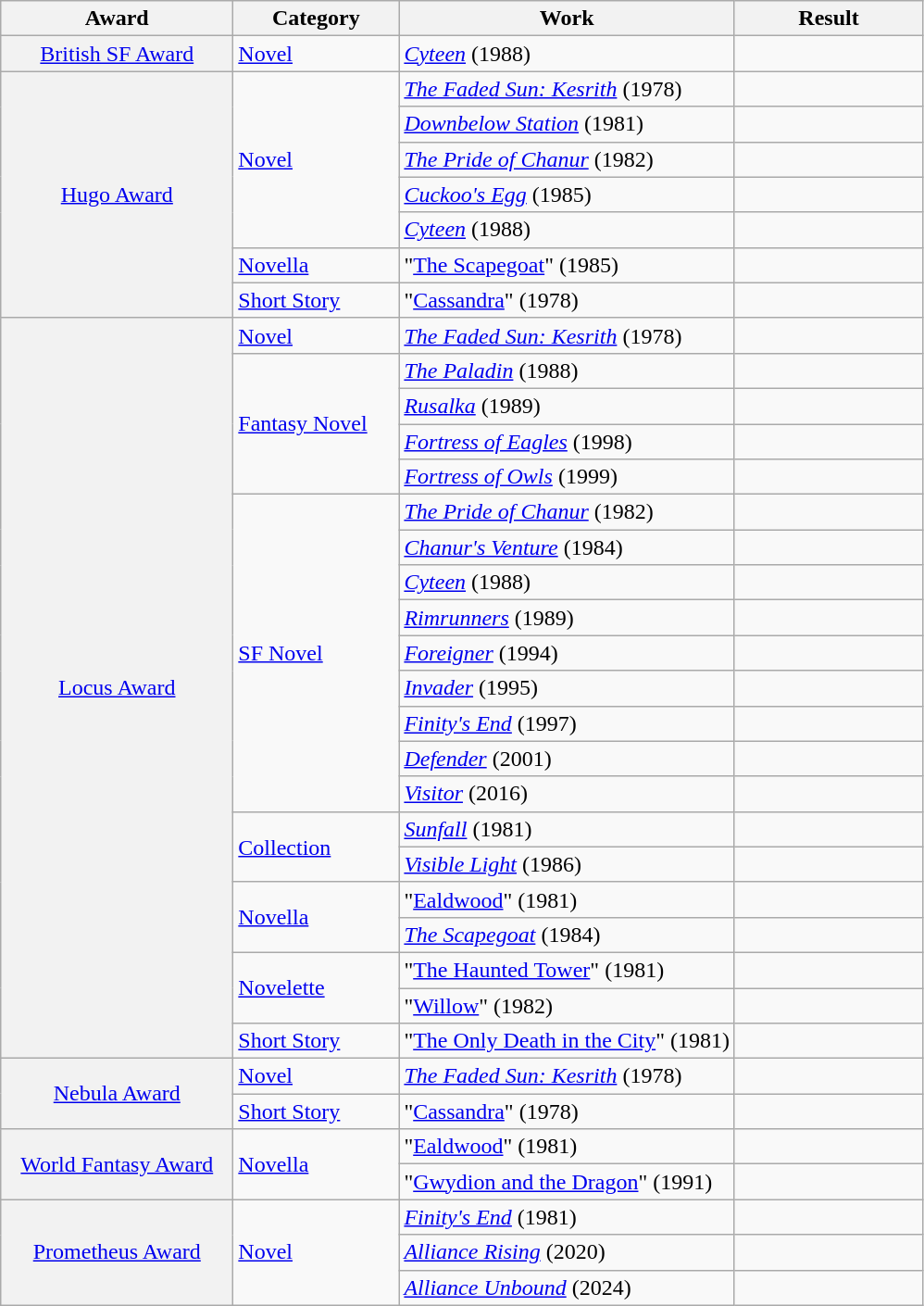<table class="wikitable">
<tr>
<th style="min-width: 10em">Award</th>
<th style="min-width: 7em">Category</th>
<th style="min-width: 12em">Work</th>
<th style="min-width: 8em">Result</th>
</tr>
<tr>
<th style="font-weight: normal"><a href='#'>British SF Award</a></th>
<td><a href='#'>Novel</a></td>
<td><em><a href='#'>Cyteen</a></em> (1988)</td>
<td></td>
</tr>
<tr>
<th rowspan=7 style="font-weight: normal"><a href='#'>Hugo Award</a></th>
<td rowspan=5><a href='#'>Novel</a></td>
<td><em><a href='#'>The Faded Sun: Kesrith</a></em> (1978)</td>
<td></td>
</tr>
<tr>
<td><em><a href='#'>Downbelow Station</a></em> (1981)</td>
<td></td>
</tr>
<tr>
<td><em><a href='#'>The Pride of Chanur</a></em> (1982)</td>
<td></td>
</tr>
<tr>
<td><em><a href='#'>Cuckoo's Egg</a></em> (1985)</td>
<td></td>
</tr>
<tr>
<td><em><a href='#'>Cyteen</a></em> (1988)</td>
<td></td>
</tr>
<tr>
<td><a href='#'>Novella</a></td>
<td>"<a href='#'>The Scapegoat</a>" (1985)</td>
<td></td>
</tr>
<tr>
<td><a href='#'>Short Story</a></td>
<td>"<a href='#'>Cassandra</a>" (1978)</td>
<td></td>
</tr>
<tr>
<th rowspan=21 style="font-weight: normal"><a href='#'>Locus Award</a></th>
<td><a href='#'>Novel</a></td>
<td><em><a href='#'>The Faded Sun: Kesrith</a></em> (1978)</td>
<td></td>
</tr>
<tr>
<td rowspan=4><a href='#'>Fantasy Novel</a></td>
<td><em><a href='#'>The Paladin</a></em> (1988)</td>
<td></td>
</tr>
<tr>
<td><em><a href='#'>Rusalka</a></em> (1989)</td>
<td></td>
</tr>
<tr>
<td><em><a href='#'>Fortress of Eagles</a></em> (1998)</td>
<td></td>
</tr>
<tr>
<td><em><a href='#'>Fortress of Owls</a></em> (1999)</td>
<td></td>
</tr>
<tr>
<td rowspan=9><a href='#'>SF Novel</a></td>
<td><em><a href='#'>The Pride of Chanur</a></em> (1982)</td>
<td></td>
</tr>
<tr>
<td><em><a href='#'>Chanur's Venture</a></em> (1984)</td>
<td></td>
</tr>
<tr>
<td><em><a href='#'>Cyteen</a></em> (1988)</td>
<td></td>
</tr>
<tr>
<td><em><a href='#'>Rimrunners</a></em> (1989)</td>
<td></td>
</tr>
<tr>
<td><em><a href='#'>Foreigner</a></em> (1994)</td>
<td></td>
</tr>
<tr>
<td><em><a href='#'>Invader</a></em> (1995)</td>
<td></td>
</tr>
<tr>
<td><em><a href='#'>Finity's End</a></em> (1997)</td>
<td></td>
</tr>
<tr>
<td><em><a href='#'>Defender</a></em> (2001)</td>
<td></td>
</tr>
<tr>
<td><em><a href='#'>Visitor</a></em> (2016)</td>
<td></td>
</tr>
<tr>
<td rowspan=2><a href='#'>Collection</a></td>
<td><em><a href='#'>Sunfall</a></em> (1981)</td>
<td></td>
</tr>
<tr>
<td><em><a href='#'>Visible Light</a></em> (1986)</td>
<td></td>
</tr>
<tr>
<td rowspan=2><a href='#'>Novella</a></td>
<td>"<a href='#'>Ealdwood</a>" (1981)</td>
<td></td>
</tr>
<tr>
<td><em><a href='#'>The Scapegoat</a></em> (1984)</td>
<td></td>
</tr>
<tr>
<td rowspan=2><a href='#'>Novelette</a></td>
<td>"<a href='#'>The Haunted Tower</a>" (1981)</td>
<td></td>
</tr>
<tr>
<td>"<a href='#'>Willow</a>" (1982)</td>
<td></td>
</tr>
<tr>
<td><a href='#'>Short Story</a></td>
<td>"<a href='#'>The Only Death in the City</a>" (1981)</td>
<td></td>
</tr>
<tr>
<th rowspan=2 style="font-weight: normal"><a href='#'>Nebula Award</a></th>
<td><a href='#'>Novel</a></td>
<td><em><a href='#'>The Faded Sun: Kesrith</a></em> (1978)</td>
<td></td>
</tr>
<tr>
<td><a href='#'>Short Story</a></td>
<td>"<a href='#'>Cassandra</a>" (1978)</td>
<td></td>
</tr>
<tr>
<th rowspan=2 style="font-weight: normal"><a href='#'>World Fantasy Award</a></th>
<td rowspan=2><a href='#'>Novella</a></td>
<td>"<a href='#'>Ealdwood</a>" (1981)</td>
<td></td>
</tr>
<tr>
<td>"<a href='#'>Gwydion and the Dragon</a>" (1991)</td>
<td></td>
</tr>
<tr>
<th rowspan=3 style="font-weight: normal"><a href='#'>Prometheus Award</a></th>
<td rowspan=3><a href='#'>Novel</a></td>
<td><em><a href='#'>Finity's End</a></em> (1981)</td>
<td></td>
</tr>
<tr>
<td><em><a href='#'>Alliance Rising</a></em> (2020)</td>
<td></td>
</tr>
<tr>
<td><em><a href='#'>Alliance Unbound</a></em> (2024)</td>
<td></td>
</tr>
</table>
